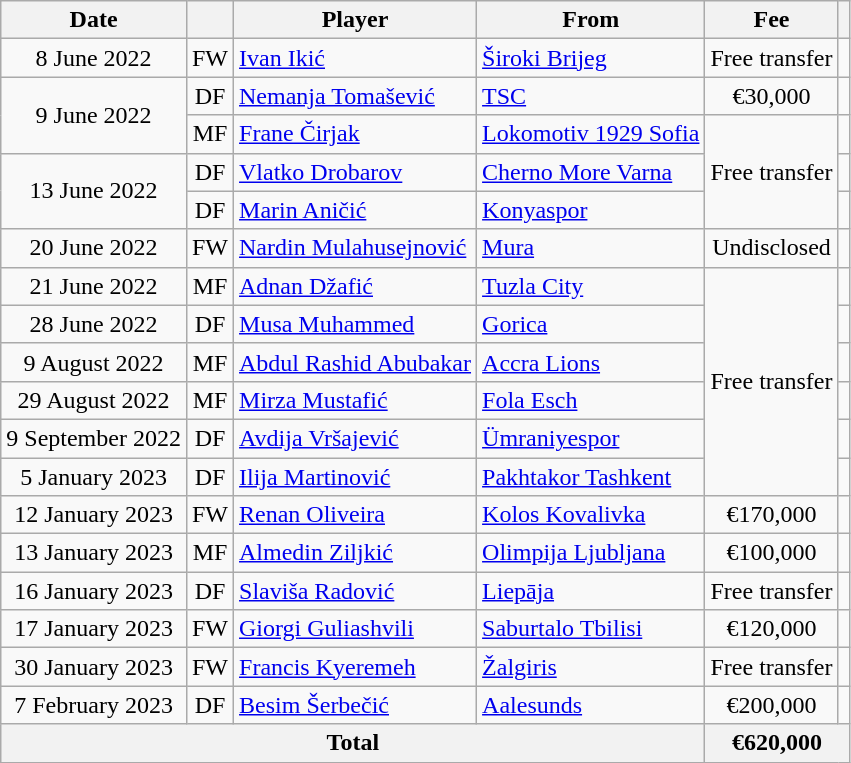<table class="wikitable" style="text-align:center;">
<tr>
<th>Date</th>
<th></th>
<th>Player</th>
<th>From</th>
<th>Fee</th>
<th></th>
</tr>
<tr>
<td>8 June 2022</td>
<td>FW</td>
<td style="text-align:left"> <a href='#'>Ivan Ikić</a></td>
<td style="text-align:left"> <a href='#'>Široki Brijeg</a></td>
<td>Free transfer</td>
<td></td>
</tr>
<tr>
<td rowspan=2>9 June 2022</td>
<td>DF</td>
<td style="text-align:left"> <a href='#'>Nemanja Tomašević</a></td>
<td style="text-align:left"> <a href='#'>TSC</a></td>
<td>€30,000</td>
<td></td>
</tr>
<tr>
<td>MF</td>
<td style="text-align:left"> <a href='#'>Frane Čirjak</a></td>
<td style="text-align:left"> <a href='#'>Lokomotiv 1929 Sofia</a></td>
<td rowspan=3>Free transfer</td>
<td></td>
</tr>
<tr>
<td rowspan=2>13 June 2022</td>
<td>DF</td>
<td style="text-align:left"> <a href='#'>Vlatko Drobarov</a></td>
<td style="text-align:left"> <a href='#'>Cherno More Varna</a></td>
<td></td>
</tr>
<tr>
<td>DF</td>
<td style="text-align:left"> <a href='#'>Marin Aničić</a></td>
<td style="text-align:left"> <a href='#'>Konyaspor</a></td>
<td></td>
</tr>
<tr>
<td>20 June 2022</td>
<td>FW</td>
<td style="text-align:left"> <a href='#'>Nardin Mulahusejnović</a></td>
<td style="text-align:left"> <a href='#'>Mura</a></td>
<td>Undisclosed</td>
<td></td>
</tr>
<tr>
<td>21 June 2022</td>
<td>MF</td>
<td style="text-align:left"> <a href='#'>Adnan Džafić</a></td>
<td style="text-align:left"> <a href='#'>Tuzla City</a></td>
<td rowspan=6>Free transfer</td>
<td></td>
</tr>
<tr>
<td>28 June 2022</td>
<td>DF</td>
<td style="text-align:left"> <a href='#'>Musa Muhammed</a></td>
<td style="text-align:left"> <a href='#'>Gorica</a></td>
<td></td>
</tr>
<tr>
<td>9 August 2022</td>
<td>MF</td>
<td style="text-align:left"> <a href='#'>Abdul Rashid Abubakar</a></td>
<td style="text-align:left"> <a href='#'>Accra Lions</a></td>
<td></td>
</tr>
<tr>
<td>29 August 2022</td>
<td>MF</td>
<td style="text-align:left"> <a href='#'>Mirza Mustafić</a></td>
<td style="text-align:left"> <a href='#'>Fola Esch</a></td>
<td></td>
</tr>
<tr>
<td>9 September 2022</td>
<td>DF</td>
<td style="text-align:left"> <a href='#'>Avdija Vršajević</a></td>
<td style="text-align:left"> <a href='#'>Ümraniyespor</a></td>
<td></td>
</tr>
<tr>
<td>5 January 2023</td>
<td>DF</td>
<td style="text-align:left"> <a href='#'>Ilija Martinović</a></td>
<td style="text-align:left"> <a href='#'>Pakhtakor Tashkent</a></td>
<td></td>
</tr>
<tr>
<td>12 January 2023</td>
<td>FW</td>
<td style="text-align:left"> <a href='#'>Renan Oliveira</a></td>
<td style="text-align:left"> <a href='#'>Kolos Kovalivka</a></td>
<td>€170,000</td>
<td></td>
</tr>
<tr>
<td>13 January 2023</td>
<td>MF</td>
<td style="text-align:left"> <a href='#'>Almedin Ziljkić</a></td>
<td style="text-align:left"> <a href='#'>Olimpija Ljubljana</a></td>
<td>€100,000</td>
<td></td>
</tr>
<tr>
<td>16 January 2023</td>
<td>DF</td>
<td style="text-align:left"> <a href='#'>Slaviša Radović</a></td>
<td style="text-align:left"> <a href='#'>Liepāja</a></td>
<td>Free transfer</td>
<td></td>
</tr>
<tr>
<td>17 January 2023</td>
<td>FW</td>
<td style="text-align:left"> <a href='#'>Giorgi Guliashvili</a></td>
<td style="text-align:left"> <a href='#'>Saburtalo Tbilisi</a></td>
<td>€120,000</td>
<td></td>
</tr>
<tr>
<td>30 January 2023</td>
<td>FW</td>
<td style="text-align:left"> <a href='#'>Francis Kyeremeh</a></td>
<td style="text-align:left"> <a href='#'>Žalgiris</a></td>
<td>Free transfer</td>
<td></td>
</tr>
<tr>
<td>7 February 2023</td>
<td>DF</td>
<td style="text-align:left"> <a href='#'>Besim Šerbečić</a></td>
<td style="text-align:left"> <a href='#'>Aalesunds</a></td>
<td>€200,000</td>
<td></td>
</tr>
<tr>
<th colspan=4>Total</th>
<th colspan=2>€620,000</th>
</tr>
</table>
